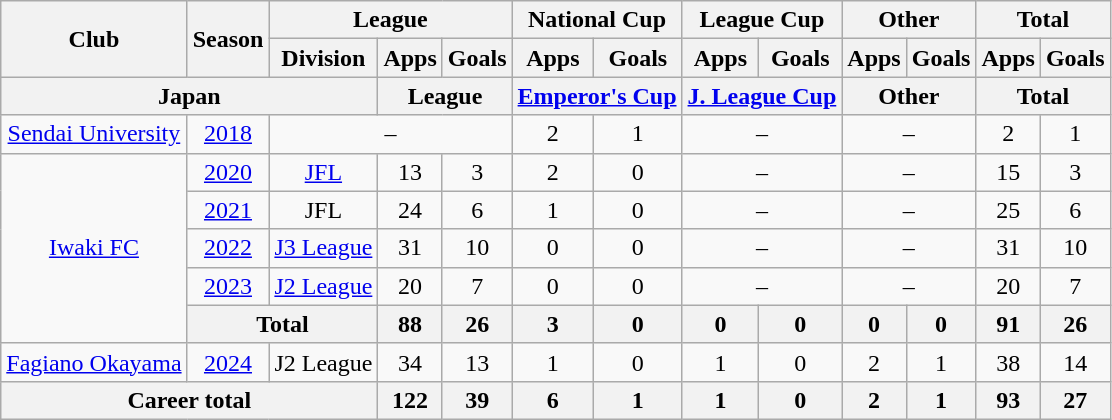<table class="wikitable" style="text-align:center">
<tr>
<th rowspan=2>Club</th>
<th rowspan=2>Season</th>
<th colspan=3>League</th>
<th colspan=2>National Cup</th>
<th colspan=2>League Cup</th>
<th colspan=2>Other</th>
<th colspan=2>Total</th>
</tr>
<tr>
<th>Division</th>
<th>Apps</th>
<th>Goals</th>
<th>Apps</th>
<th>Goals</th>
<th>Apps</th>
<th>Goals</th>
<th>Apps</th>
<th>Goals</th>
<th>Apps</th>
<th>Goals</th>
</tr>
<tr>
<th colspan=3>Japan</th>
<th colspan=2>League</th>
<th colspan=2><a href='#'>Emperor's Cup</a></th>
<th colspan=2><a href='#'>J. League Cup</a></th>
<th colspan=2>Other</th>
<th colspan=2>Total</th>
</tr>
<tr>
<td><a href='#'>Sendai University</a></td>
<td><a href='#'>2018</a></td>
<td colspan="3">–</td>
<td>2</td>
<td>1</td>
<td colspan="2">–</td>
<td colspan="2">–</td>
<td>2</td>
<td>1</td>
</tr>
<tr>
<td rowspan="5"><a href='#'>Iwaki FC</a></td>
<td><a href='#'>2020</a></td>
<td><a href='#'>JFL</a></td>
<td>13</td>
<td>3</td>
<td>2</td>
<td>0</td>
<td colspan="2">–</td>
<td colspan="2">–</td>
<td>15</td>
<td>3</td>
</tr>
<tr>
<td><a href='#'>2021</a></td>
<td>JFL</td>
<td>24</td>
<td>6</td>
<td>1</td>
<td>0</td>
<td colspan="2">–</td>
<td colspan="2">–</td>
<td>25</td>
<td>6</td>
</tr>
<tr>
<td><a href='#'>2022</a></td>
<td><a href='#'>J3 League</a></td>
<td>31</td>
<td>10</td>
<td>0</td>
<td>0</td>
<td colspan="2">–</td>
<td colspan="2">–</td>
<td>31</td>
<td>10</td>
</tr>
<tr>
<td><a href='#'>2023</a></td>
<td><a href='#'>J2 League</a></td>
<td>20</td>
<td>7</td>
<td>0</td>
<td>0</td>
<td colspan="2">–</td>
<td colspan="2">–</td>
<td>20</td>
<td>7</td>
</tr>
<tr>
<th colspan="2">Total</th>
<th>88</th>
<th>26</th>
<th>3</th>
<th>0</th>
<th>0</th>
<th>0</th>
<th>0</th>
<th>0</th>
<th>91</th>
<th>26</th>
</tr>
<tr>
<td><a href='#'>Fagiano Okayama</a></td>
<td><a href='#'>2024</a></td>
<td>J2 League</td>
<td>34</td>
<td>13</td>
<td>1</td>
<td>0</td>
<td>1</td>
<td>0</td>
<td>2</td>
<td>1</td>
<td>38</td>
<td>14</td>
</tr>
<tr>
<th colspan=3>Career total</th>
<th>122</th>
<th>39</th>
<th>6</th>
<th>1</th>
<th>1</th>
<th>0</th>
<th>2</th>
<th>1</th>
<th>93</th>
<th>27</th>
</tr>
</table>
